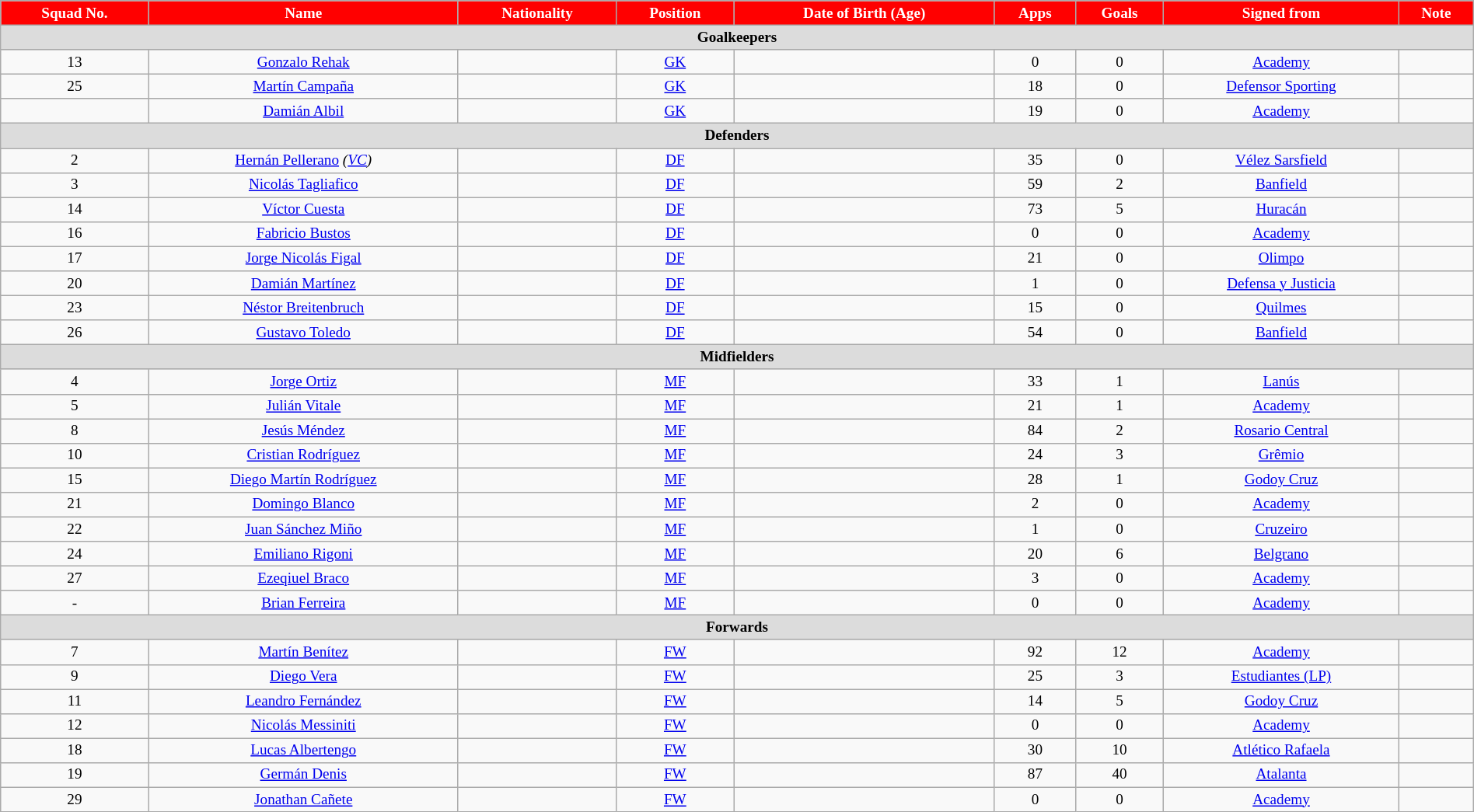<table class="wikitable"  style="text-align:center; font-size:80%; width:100%;">
<tr>
<th style="background:red; color:white; text-align:center:center;">Squad No.</th>
<th style="background:red; color:white; text-align:center:center;">Name</th>
<th style="background:red; color:white; text-align:center;">Nationality</th>
<th style="background:red; color:white; text-align:center;">Position</th>
<th style="background:red; color:white; text-align:center;">Date of Birth (Age)</th>
<th style="background:red; color:white; text-align:center;">Apps</th>
<th style="background:red; color:white; text-align:center;">Goals</th>
<th style="background:red; color:white; text-align:center;">Signed from</th>
<th style="background:red; color:white; text-align:center;">Note</th>
</tr>
<tr>
<th colspan="9"  style="background:#dcdcdc; text-align:center;">Goalkeepers</th>
</tr>
<tr>
<td>13</td>
<td><a href='#'>Gonzalo Rehak</a></td>
<td></td>
<td><a href='#'>GK</a></td>
<td></td>
<td>0</td>
<td>0</td>
<td> <a href='#'>Academy</a></td>
<td></td>
</tr>
<tr>
<td>25</td>
<td><a href='#'>Martín Campaña</a></td>
<td></td>
<td><a href='#'>GK</a></td>
<td></td>
<td>18</td>
<td>0</td>
<td> <a href='#'>Defensor Sporting</a></td>
<td></td>
</tr>
<tr>
<td></td>
<td><a href='#'>Damián Albil</a></td>
<td></td>
<td><a href='#'>GK</a></td>
<td></td>
<td>19</td>
<td>0</td>
<td> <a href='#'>Academy</a></td>
<td></td>
</tr>
<tr>
<th colspan="9"  style="background:#dcdcdc; text-align:center;">Defenders</th>
</tr>
<tr>
<td>2</td>
<td><a href='#'>Hernán Pellerano</a> <em>(<a href='#'>VC</a>)</em></td>
<td></td>
<td><a href='#'>DF</a></td>
<td></td>
<td>35</td>
<td>0</td>
<td> <a href='#'>Vélez Sarsfield</a></td>
<td></td>
</tr>
<tr>
<td>3</td>
<td><a href='#'>Nicolás Tagliafico</a></td>
<td></td>
<td><a href='#'>DF</a></td>
<td></td>
<td>59</td>
<td>2</td>
<td> <a href='#'>Banfield</a></td>
<td></td>
</tr>
<tr>
<td>14</td>
<td><a href='#'>Víctor Cuesta</a></td>
<td></td>
<td><a href='#'>DF</a></td>
<td></td>
<td>73</td>
<td>5</td>
<td> <a href='#'>Huracán</a></td>
<td></td>
</tr>
<tr>
<td>16</td>
<td><a href='#'>Fabricio Bustos</a></td>
<td></td>
<td><a href='#'>DF</a></td>
<td></td>
<td>0</td>
<td>0</td>
<td> <a href='#'>Academy</a></td>
<td></td>
</tr>
<tr>
<td>17</td>
<td><a href='#'>Jorge Nicolás Figal</a></td>
<td></td>
<td><a href='#'>DF</a></td>
<td></td>
<td>21</td>
<td>0</td>
<td> <a href='#'>Olimpo</a></td>
<td></td>
</tr>
<tr>
<td>20</td>
<td><a href='#'>Damián Martínez</a></td>
<td></td>
<td><a href='#'>DF</a></td>
<td></td>
<td>1</td>
<td>0</td>
<td> <a href='#'>Defensa y Justicia</a></td>
<td></td>
</tr>
<tr>
<td>23</td>
<td><a href='#'>Néstor Breitenbruch</a></td>
<td></td>
<td><a href='#'>DF</a></td>
<td></td>
<td>15</td>
<td>0</td>
<td> <a href='#'>Quilmes</a></td>
<td></td>
</tr>
<tr>
<td>26</td>
<td><a href='#'>Gustavo Toledo</a></td>
<td></td>
<td><a href='#'>DF</a></td>
<td></td>
<td>54</td>
<td>0</td>
<td> <a href='#'>Banfield</a></td>
<td></td>
</tr>
<tr>
<th colspan="9"  style="background:#dcdcdc; text-align:center;">Midfielders</th>
</tr>
<tr>
<td>4</td>
<td><a href='#'>Jorge Ortiz</a></td>
<td></td>
<td><a href='#'>MF</a></td>
<td></td>
<td>33</td>
<td>1</td>
<td> <a href='#'>Lanús</a></td>
<td></td>
</tr>
<tr>
<td>5</td>
<td><a href='#'>Julián Vitale</a></td>
<td></td>
<td><a href='#'>MF</a></td>
<td></td>
<td>21</td>
<td>1</td>
<td> <a href='#'>Academy</a></td>
<td></td>
</tr>
<tr>
<td>8</td>
<td><a href='#'>Jesús Méndez</a></td>
<td></td>
<td><a href='#'>MF</a></td>
<td></td>
<td>84</td>
<td>2</td>
<td> <a href='#'>Rosario Central</a></td>
<td></td>
</tr>
<tr>
<td>10</td>
<td><a href='#'>Cristian Rodríguez</a></td>
<td></td>
<td><a href='#'>MF</a></td>
<td></td>
<td>24</td>
<td>3</td>
<td> <a href='#'>Grêmio</a></td>
<td></td>
</tr>
<tr>
<td>15</td>
<td><a href='#'>Diego Martín Rodríguez</a></td>
<td></td>
<td><a href='#'>MF</a></td>
<td></td>
<td>28</td>
<td>1</td>
<td> <a href='#'>Godoy Cruz</a></td>
<td></td>
</tr>
<tr>
<td>21</td>
<td><a href='#'>Domingo Blanco</a></td>
<td></td>
<td><a href='#'>MF</a></td>
<td></td>
<td>2</td>
<td>0</td>
<td> <a href='#'>Academy</a></td>
<td></td>
</tr>
<tr>
<td>22</td>
<td><a href='#'>Juan Sánchez Miño</a></td>
<td></td>
<td><a href='#'>MF</a></td>
<td></td>
<td>1</td>
<td>0</td>
<td> <a href='#'>Cruzeiro</a></td>
<td></td>
</tr>
<tr>
<td>24</td>
<td><a href='#'>Emiliano Rigoni</a></td>
<td></td>
<td><a href='#'>MF</a></td>
<td></td>
<td>20</td>
<td>6</td>
<td> <a href='#'>Belgrano</a></td>
<td></td>
</tr>
<tr>
<td>27</td>
<td><a href='#'>Ezeqiuel Braco</a></td>
<td></td>
<td><a href='#'>MF</a></td>
<td></td>
<td>3</td>
<td>0</td>
<td> <a href='#'>Academy</a></td>
<td></td>
</tr>
<tr>
<td>-</td>
<td><a href='#'>Brian Ferreira</a></td>
<td></td>
<td><a href='#'>MF</a></td>
<td></td>
<td>0</td>
<td>0</td>
<td> <a href='#'>Academy</a></td>
<td></td>
</tr>
<tr>
<th colspan="9"  style="background:#dcdcdc; text-align:center;">Forwards</th>
</tr>
<tr>
<td>7</td>
<td><a href='#'>Martín Benítez</a></td>
<td></td>
<td><a href='#'>FW</a></td>
<td></td>
<td>92</td>
<td>12</td>
<td> <a href='#'>Academy</a></td>
<td></td>
</tr>
<tr>
<td>9</td>
<td><a href='#'>Diego Vera</a></td>
<td></td>
<td><a href='#'>FW</a></td>
<td></td>
<td>25</td>
<td>3</td>
<td> <a href='#'>Estudiantes (LP)</a></td>
<td></td>
</tr>
<tr>
<td>11</td>
<td><a href='#'>Leandro Fernández</a></td>
<td></td>
<td><a href='#'>FW</a></td>
<td></td>
<td>14</td>
<td>5</td>
<td> <a href='#'>Godoy Cruz</a></td>
<td></td>
</tr>
<tr>
<td>12</td>
<td><a href='#'>Nicolás Messiniti</a></td>
<td></td>
<td><a href='#'>FW</a></td>
<td></td>
<td>0</td>
<td>0</td>
<td> <a href='#'>Academy</a></td>
<td></td>
</tr>
<tr>
<td>18</td>
<td><a href='#'>Lucas Albertengo</a></td>
<td></td>
<td><a href='#'>FW</a></td>
<td></td>
<td>30</td>
<td>10</td>
<td> <a href='#'>Atlético Rafaela</a></td>
<td></td>
</tr>
<tr>
<td>19</td>
<td><a href='#'>Germán Denis</a></td>
<td></td>
<td><a href='#'>FW</a></td>
<td></td>
<td>87</td>
<td>40</td>
<td> <a href='#'>Atalanta</a></td>
<td></td>
</tr>
<tr>
<td>29</td>
<td><a href='#'>Jonathan Cañete</a></td>
<td></td>
<td><a href='#'>FW</a></td>
<td></td>
<td>0</td>
<td>0</td>
<td> <a href='#'>Academy</a></td>
<td></td>
</tr>
</table>
